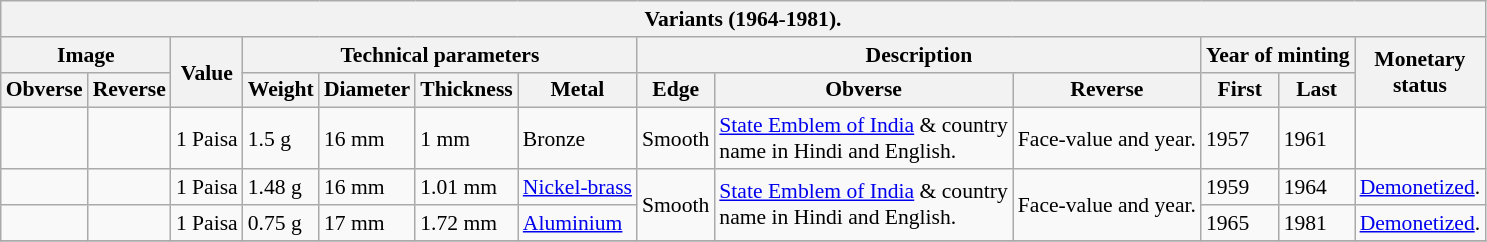<table class="wikitable" style="font-size:90%">
<tr>
<th colspan="13">Variants (1964-1981).</th>
</tr>
<tr>
<th colspan="2">Image</th>
<th rowspan="2">Value</th>
<th colspan="4">Technical parameters</th>
<th colspan="3">Description</th>
<th colspan="2">Year of minting</th>
<th rowspan="2">Monetary<br>status</th>
</tr>
<tr>
<th>Obverse</th>
<th>Reverse</th>
<th>Weight</th>
<th>Diameter</th>
<th>Thickness</th>
<th>Metal</th>
<th>Edge</th>
<th>Obverse</th>
<th>Reverse</th>
<th>First</th>
<th>Last</th>
</tr>
<tr>
<td></td>
<td></td>
<td>1 Paisa</td>
<td>1.5 g</td>
<td>16 mm</td>
<td>1 mm</td>
<td>Bronze</td>
<td>Smooth</td>
<td><a href='#'>State Emblem of India</a> & country<br>name in Hindi and English.</td>
<td>Face-value and year.</td>
<td>1957</td>
<td>1961</td>
<td></td>
</tr>
<tr>
<td></td>
<td></td>
<td>1 Paisa</td>
<td>1.48 g</td>
<td>16 mm</td>
<td>1.01 mm</td>
<td><a href='#'>Nickel-brass</a></td>
<td rowspan="2">Smooth</td>
<td rowspan="2"><a href='#'>State Emblem of India</a> & country<br>name in Hindi and English.</td>
<td rowspan="2">Face-value and year.</td>
<td>1959</td>
<td>1964</td>
<td><a href='#'>Demonetized</a>.</td>
</tr>
<tr>
<td></td>
<td></td>
<td>1 Paisa</td>
<td>0.75 g</td>
<td>17 mm</td>
<td>1.72 mm</td>
<td><a href='#'>Aluminium</a></td>
<td>1965</td>
<td>1981</td>
<td><a href='#'>Demonetized</a>.</td>
</tr>
<tr>
</tr>
</table>
